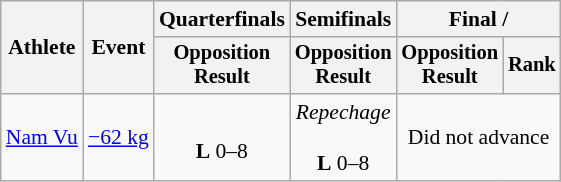<table class="wikitable" style="text-align:center; font-size:90%">
<tr>
<th rowspan=2>Athlete</th>
<th rowspan=2>Event</th>
<th>Quarterfinals</th>
<th>Semifinals</th>
<th colspan=2>Final / </th>
</tr>
<tr style="font-size:95%">
<th>Opposition<br>Result</th>
<th>Opposition<br>Result</th>
<th>Opposition<br>Result</th>
<th>Rank</th>
</tr>
<tr>
<td align=left><a href='#'>Nam Vu</a></td>
<td align=left><a href='#'>−62 kg</a></td>
<td><br> <strong>L</strong> 0–8</td>
<td><em>Repechage</em><br><br> <strong>L</strong> 0–8</td>
<td colspan=2>Did not advance</td>
</tr>
</table>
